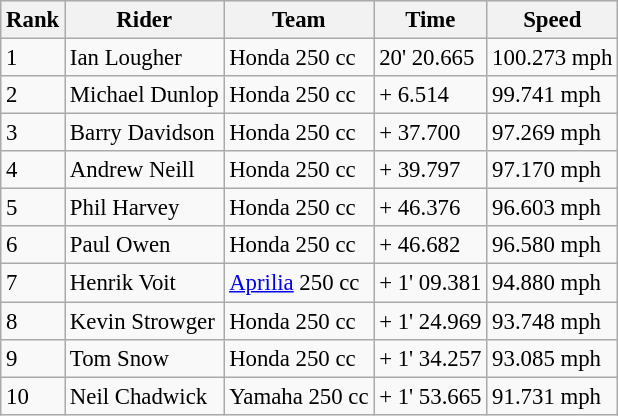<table class="wikitable" style="font-size: 95%;">
<tr style="background:#efefef;">
<th>Rank</th>
<th>Rider</th>
<th>Team</th>
<th>Time</th>
<th>Speed</th>
</tr>
<tr>
<td>1</td>
<td> Ian Lougher</td>
<td>Honda 250 cc</td>
<td>20' 20.665</td>
<td>100.273 mph</td>
</tr>
<tr>
<td>2</td>
<td> Michael Dunlop</td>
<td>Honda 250 cc</td>
<td>+ 6.514</td>
<td>99.741 mph</td>
</tr>
<tr>
<td>3</td>
<td> Barry Davidson</td>
<td>Honda 250 cc</td>
<td>+ 37.700</td>
<td>97.269 mph</td>
</tr>
<tr>
<td>4</td>
<td> Andrew Neill</td>
<td>Honda 250 cc</td>
<td>+ 39.797</td>
<td>97.170 mph</td>
</tr>
<tr>
<td>5</td>
<td> Phil Harvey</td>
<td>Honda 250 cc</td>
<td>+ 46.376</td>
<td>96.603 mph</td>
</tr>
<tr>
<td>6</td>
<td> Paul Owen</td>
<td>Honda 250 cc</td>
<td>+ 46.682</td>
<td>96.580 mph</td>
</tr>
<tr>
<td>7</td>
<td> Henrik Voit</td>
<td><a href='#'>Aprilia</a> 250 cc</td>
<td>+ 1' 09.381</td>
<td>94.880 mph</td>
</tr>
<tr>
<td>8</td>
<td> Kevin Strowger</td>
<td>Honda 250 cc</td>
<td>+ 1' 24.969</td>
<td>93.748 mph</td>
</tr>
<tr>
<td>9</td>
<td> Tom Snow</td>
<td>Honda 250 cc</td>
<td>+ 1' 34.257</td>
<td>93.085 mph</td>
</tr>
<tr>
<td>10</td>
<td> Neil Chadwick</td>
<td>Yamaha 250 cc</td>
<td>+ 1' 53.665</td>
<td>91.731 mph</td>
</tr>
</table>
